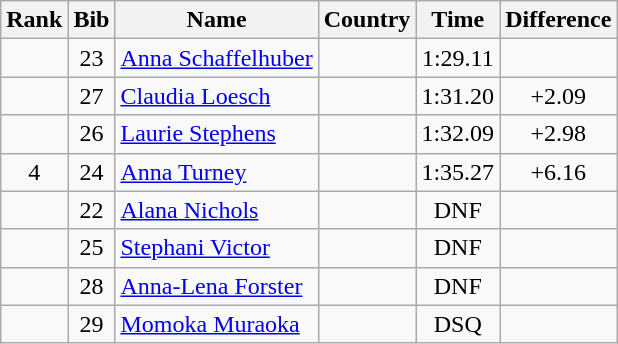<table class="wikitable sortable" style="text-align:center">
<tr>
<th>Rank</th>
<th>Bib</th>
<th>Name</th>
<th>Country</th>
<th>Time</th>
<th>Difference</th>
</tr>
<tr>
<td></td>
<td>23</td>
<td align=left><a href='#'>Anna Schaffelhuber</a></td>
<td align=left></td>
<td>1:29.11</td>
<td></td>
</tr>
<tr>
<td></td>
<td>27</td>
<td align=left><a href='#'>Claudia Loesch</a></td>
<td align=left></td>
<td>1:31.20</td>
<td>+2.09</td>
</tr>
<tr>
<td></td>
<td>26</td>
<td align=left><a href='#'>Laurie Stephens</a></td>
<td align=left></td>
<td>1:32.09</td>
<td>+2.98</td>
</tr>
<tr>
<td>4</td>
<td>24</td>
<td align=left><a href='#'>Anna Turney</a></td>
<td align=left></td>
<td>1:35.27</td>
<td>+6.16</td>
</tr>
<tr>
<td></td>
<td>22</td>
<td align=left><a href='#'>Alana Nichols</a></td>
<td align=left></td>
<td>DNF</td>
<td></td>
</tr>
<tr>
<td></td>
<td>25</td>
<td align=left><a href='#'>Stephani Victor</a></td>
<td align=left></td>
<td>DNF</td>
<td></td>
</tr>
<tr>
<td></td>
<td>28</td>
<td align=left><a href='#'>Anna-Lena Forster</a></td>
<td align=left></td>
<td>DNF</td>
<td></td>
</tr>
<tr>
<td></td>
<td>29</td>
<td align=left><a href='#'>Momoka Muraoka</a></td>
<td align=left></td>
<td>DSQ</td>
<td></td>
</tr>
</table>
